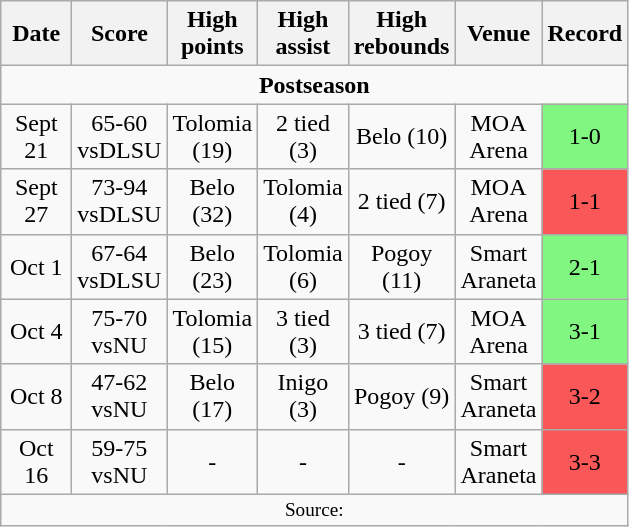<table class="wikitable"  style="font-size: 100%; text-align:center">
<tr>
<th width=40>Date</th>
<th width=40>Score</th>
<th width=45>High points</th>
<th width=40>High assist</th>
<th width=40>High rebounds</th>
<th width=50>Venue</th>
<th width=15>Record</th>
</tr>
<tr>
<td colspan="7" align="center"><strong>Postseason</strong></td>
</tr>
<tr>
<td>Sept 21</td>
<td>65-60 vsDLSU</td>
<td>Tolomia (19)</td>
<td>2 tied (3)</td>
<td>Belo (10)</td>
<td>MOA Arena</td>
<td bgcolor="81f781">1-0</td>
</tr>
<tr>
<td>Sept 27</td>
<td>73-94 vsDLSU</td>
<td>Belo (32)</td>
<td>Tolomia (4)</td>
<td>2 tied (7)</td>
<td>MOA Arena</td>
<td bgcolor="fa5858">1-1</td>
</tr>
<tr>
<td>Oct 1</td>
<td>67-64 vsDLSU</td>
<td>Belo (23)</td>
<td>Tolomia (6)</td>
<td>Pogoy (11)</td>
<td>Smart Araneta</td>
<td bgcolor="81f781">2-1</td>
</tr>
<tr>
<td>Oct 4</td>
<td>75-70 vsNU</td>
<td>Tolomia (15)</td>
<td>3 tied (3)</td>
<td>3 tied (7)</td>
<td>MOA Arena</td>
<td bgcolor="81f781">3-1</td>
</tr>
<tr>
<td>Oct 8</td>
<td>47-62 vsNU</td>
<td>Belo (17)</td>
<td>Inigo (3)</td>
<td>Pogoy (9)</td>
<td>Smart Araneta</td>
<td bgcolor="fa5858">3-2</td>
</tr>
<tr>
<td>Oct 16</td>
<td>59-75 vsNU</td>
<td>-</td>
<td>-</td>
<td>-</td>
<td>Smart Araneta</td>
<td bgcolor="fa5858">3-3</td>
</tr>
<tr>
<td colspan="7" style="font-size: 80%;align="center">Source: </td>
</tr>
</table>
